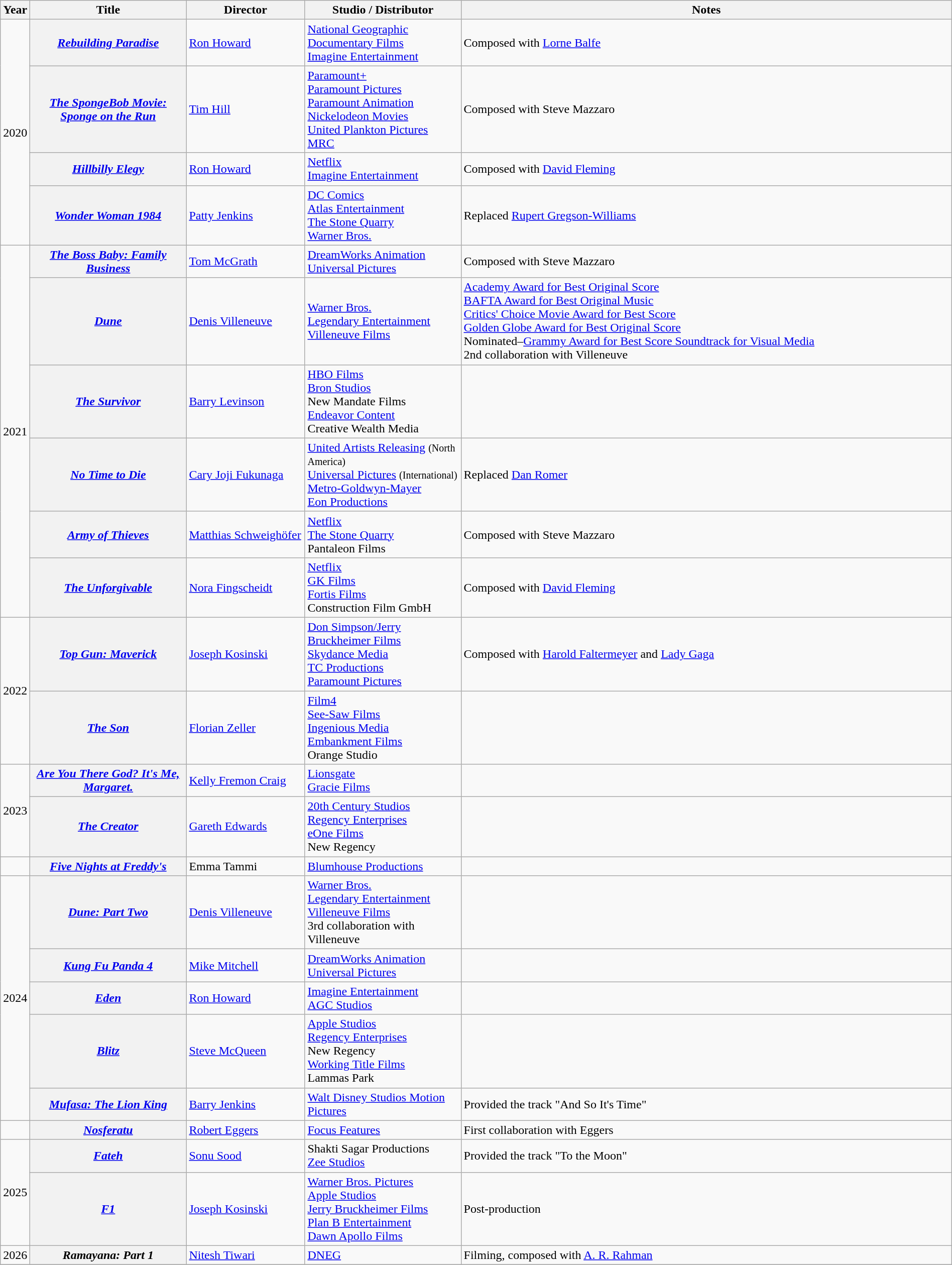<table class="wikitable sortable" width=100%>
<tr>
<th width="30">Year</th>
<th width="200">Title</th>
<th width="150">Director</th>
<th width="200">Studio / Distributor</th>
<th>Notes</th>
</tr>
<tr>
<td rowspan="4">2020</td>
<th><em><a href='#'>Rebuilding Paradise</a></em></th>
<td><a href='#'>Ron Howard</a></td>
<td><a href='#'>National Geographic Documentary Films</a><br><a href='#'>Imagine Entertainment</a></td>
<td>Composed with <a href='#'>Lorne Balfe</a></td>
</tr>
<tr>
<th><em><a href='#'>The SpongeBob Movie: Sponge on the Run</a></em></th>
<td><a href='#'>Tim Hill</a></td>
<td><a href='#'>Paramount+</a><br><a href='#'>Paramount Pictures</a><br><a href='#'>Paramount Animation</a><br><a href='#'>Nickelodeon Movies</a><br><a href='#'>United Plankton Pictures</a><br><a href='#'>MRC</a></td>
<td>Composed with Steve Mazzaro</td>
</tr>
<tr>
<th><em><a href='#'>Hillbilly Elegy</a></em></th>
<td><a href='#'>Ron Howard</a></td>
<td><a href='#'>Netflix</a><br><a href='#'>Imagine Entertainment</a></td>
<td>Composed with <a href='#'>David Fleming</a></td>
</tr>
<tr>
<th><em><a href='#'>Wonder Woman 1984</a></em></th>
<td><a href='#'>Patty Jenkins</a></td>
<td><a href='#'>DC Comics</a><br><a href='#'>Atlas Entertainment</a><br><a href='#'>The Stone Quarry</a><br><a href='#'>Warner Bros.</a></td>
<td>Replaced <a href='#'>Rupert Gregson-Williams</a></td>
</tr>
<tr>
<td rowspan="6">2021</td>
<th><em><a href='#'>The Boss Baby: Family Business</a></em></th>
<td><a href='#'>Tom McGrath</a></td>
<td><a href='#'>DreamWorks Animation</a><br><a href='#'>Universal Pictures</a></td>
<td>Composed with Steve Mazzaro</td>
</tr>
<tr>
<th><em><a href='#'>Dune</a></em></th>
<td><a href='#'>Denis Villeneuve</a></td>
<td><a href='#'>Warner Bros.</a><br><a href='#'>Legendary Entertainment</a><br><a href='#'>Villeneuve Films</a></td>
<td><a href='#'>Academy Award for Best Original Score</a><br><a href='#'>BAFTA Award for Best Original Music</a><br><a href='#'>Critics' Choice Movie Award for Best Score</a><br><a href='#'>Golden Globe Award for Best Original Score</a><br>Nominated–<a href='#'>Grammy Award for Best Score Soundtrack for Visual Media</a><br>2nd collaboration with Villeneuve</td>
</tr>
<tr>
<th><em><a href='#'>The Survivor</a></em></th>
<td><a href='#'>Barry Levinson</a></td>
<td><a href='#'>HBO Films</a><br><a href='#'>Bron Studios</a><br>New Mandate Films<br><a href='#'>Endeavor Content</a><br>Creative Wealth Media</td>
<td></td>
</tr>
<tr>
<th><em><a href='#'>No Time to Die</a></em></th>
<td><a href='#'>Cary Joji Fukunaga</a></td>
<td><a href='#'>United Artists Releasing</a> <small>(North America)</small><br><a href='#'>Universal Pictures</a> <small>(International)</small><br><a href='#'>Metro-Goldwyn-Mayer</a><br><a href='#'>Eon Productions</a></td>
<td>Replaced <a href='#'>Dan Romer</a></td>
</tr>
<tr>
<th><em><a href='#'>Army of Thieves</a></em></th>
<td><a href='#'>Matthias Schweighöfer</a></td>
<td><a href='#'>Netflix</a><br><a href='#'>The Stone Quarry</a><br>Pantaleon Films</td>
<td>Composed with Steve Mazzaro</td>
</tr>
<tr>
<th><em><a href='#'>The Unforgivable</a></em></th>
<td><a href='#'>Nora Fingscheidt</a></td>
<td><a href='#'>Netflix</a><br><a href='#'>GK Films</a><br><a href='#'>Fortis Films</a><br>Construction Film GmbH</td>
<td>Composed with <a href='#'>David Fleming</a></td>
</tr>
<tr>
<td rowspan="2">2022</td>
<th><em><a href='#'>Top Gun: Maverick</a></em></th>
<td><a href='#'>Joseph Kosinski</a></td>
<td><a href='#'>Don Simpson/Jerry Bruckheimer Films</a><br><a href='#'>Skydance Media</a><br><a href='#'>TC Productions</a><br><a href='#'>Paramount Pictures</a></td>
<td>Composed with <a href='#'>Harold Faltermeyer</a> and <a href='#'>Lady Gaga</a></td>
</tr>
<tr>
<th><em><a href='#'>The Son</a></em></th>
<td><a href='#'>Florian Zeller</a></td>
<td><a href='#'>Film4</a><br><a href='#'>See-Saw Films</a><br><a href='#'>Ingenious Media</a><br><a href='#'>Embankment Films</a><br>Orange Studio</td>
<td></td>
</tr>
<tr>
<td rowspan="2">2023</td>
<th><em><a href='#'>Are You There God? It's Me, Margaret.</a></em></th>
<td><a href='#'>Kelly Fremon Craig</a></td>
<td><a href='#'>Lionsgate</a><br><a href='#'>Gracie Films</a></td>
<td></td>
</tr>
<tr>
<th><em><a href='#'>The Creator</a></em></th>
<td><a href='#'>Gareth Edwards</a></td>
<td><a href='#'>20th Century Studios</a><br><a href='#'>Regency Enterprises</a><br><a href='#'>eOne Films</a><br>New Regency</td>
<td></td>
</tr>
<tr>
<td></td>
<th><a href='#'><em>Five Nights at Freddy's</em></a></th>
<td>Emma Tammi</td>
<td><a href='#'>Blumhouse Productions</a></td>
<td></td>
</tr>
<tr>
<td rowspan="5">2024</td>
<th><em><a href='#'>Dune: Part Two</a></em></th>
<td><a href='#'>Denis Villeneuve</a></td>
<td><a href='#'>Warner Bros.</a><br><a href='#'>Legendary Entertainment</a><br><a href='#'>Villeneuve Films</a><br>3rd collaboration with Villeneuve</td>
<td></td>
</tr>
<tr>
<th><em><a href='#'>Kung Fu Panda 4</a></em></th>
<td><a href='#'>Mike Mitchell</a></td>
<td><a href='#'>DreamWorks Animation</a><br><a href='#'>Universal Pictures</a></td>
<td></td>
</tr>
<tr>
<th><em><a href='#'>Eden</a></em></th>
<td><a href='#'>Ron Howard</a></td>
<td><a href='#'>Imagine Entertainment</a><br><a href='#'>AGC Studios</a></td>
</tr>
<tr>
<th><em><a href='#'>Blitz</a></em></th>
<td><a href='#'>Steve McQueen</a></td>
<td><a href='#'>Apple Studios</a><br><a href='#'>Regency Enterprises</a><br>New Regency<br><a href='#'>Working Title Films</a><br>Lammas Park</td>
<td></td>
</tr>
<tr>
<th><em><a href='#'>Mufasa: The Lion King</a></em></th>
<td><a href='#'>Barry Jenkins</a></td>
<td><a href='#'>Walt Disney Studios Motion Pictures</a></td>
<td>Provided the track "And So It's Time"</td>
</tr>
<tr>
<td></td>
<th><em><a href='#'>Nosferatu</a></em></th>
<td><a href='#'>Robert Eggers</a></td>
<td><a href='#'>Focus Features</a></td>
<td>First collaboration with Eggers</td>
</tr>
<tr>
<td rowspan="2">2025</td>
<th><em><a href='#'>Fateh</a></em></th>
<td><a href='#'>Sonu Sood</a></td>
<td>Shakti Sagar Productions<br><a href='#'>Zee Studios</a></td>
<td>Provided the track "To the Moon"</td>
</tr>
<tr>
<th><em><a href='#'>F1</a></em></th>
<td><a href='#'>Joseph Kosinski</a></td>
<td><a href='#'>Warner Bros. Pictures</a><br><a href='#'>Apple Studios</a><br><a href='#'>Jerry Bruckheimer Films</a><br><a href='#'>Plan B Entertainment</a><br><a href='#'>Dawn Apollo Films</a></td>
<td>Post-production</td>
</tr>
<tr>
<td>2026</td>
<th><em>Ramayana: Part 1</em></th>
<td><a href='#'>Nitesh Tiwari</a></td>
<td><a href='#'>DNEG</a></td>
<td>Filming, composed with <a href='#'>A. R. Rahman</a></td>
</tr>
<tr>
</tr>
</table>
